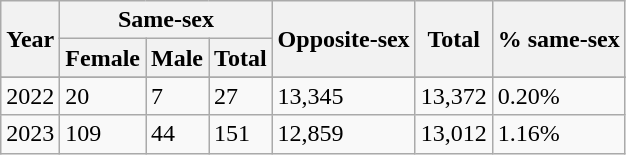<table class="wikitable">
<tr>
<th rowspan=2>Year</th>
<th colspan=3>Same-sex</th>
<th rowspan=2>Opposite-sex</th>
<th rowspan=2>Total</th>
<th rowspan=2>% same-sex</th>
</tr>
<tr>
<th>Female</th>
<th>Male</th>
<th>Total</th>
</tr>
<tr>
</tr>
<tr>
<td>2022</td>
<td>20</td>
<td>7</td>
<td>27</td>
<td>13,345</td>
<td>13,372</td>
<td>0.20%</td>
</tr>
<tr>
<td>2023</td>
<td>109</td>
<td>44</td>
<td>151</td>
<td>12,859</td>
<td>13,012</td>
<td>1.16%</td>
</tr>
</table>
